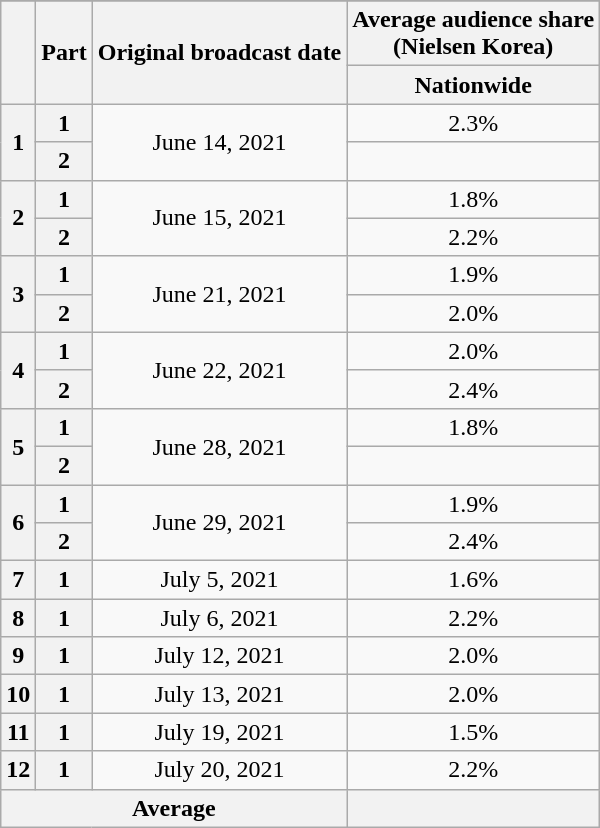<table class="wikitable" style="text-align:center">
<tr>
</tr>
<tr>
<th rowspan="2"></th>
<th rowspan="2">Part</th>
<th rowspan="2">Original broadcast date</th>
<th>Average audience share<br>(Nielsen Korea)</th>
</tr>
<tr>
<th>Nationwide</th>
</tr>
<tr>
<th rowspan="2">1</th>
<th>1</th>
<td rowspan="2">June 14, 2021</td>
<td>2.3%</td>
</tr>
<tr>
<th>2</th>
<td></td>
</tr>
<tr>
<th rowspan="2">2</th>
<th>1</th>
<td rowspan="2">June 15, 2021</td>
<td>1.8%</td>
</tr>
<tr>
<th>2</th>
<td>2.2%</td>
</tr>
<tr>
<th rowspan="2">3</th>
<th>1</th>
<td rowspan="2">June 21, 2021</td>
<td>1.9%</td>
</tr>
<tr>
<th>2</th>
<td>2.0%</td>
</tr>
<tr>
<th rowspan="2">4</th>
<th>1</th>
<td rowspan="2">June 22, 2021</td>
<td>2.0%</td>
</tr>
<tr>
<th>2</th>
<td>2.4%</td>
</tr>
<tr>
<th rowspan="2">5</th>
<th>1</th>
<td rowspan="2">June 28, 2021</td>
<td>1.8%</td>
</tr>
<tr>
<th>2</th>
<td></td>
</tr>
<tr>
<th rowspan="2">6</th>
<th>1</th>
<td rowspan="2">June 29, 2021</td>
<td>1.9%</td>
</tr>
<tr>
<th>2</th>
<td>2.4%</td>
</tr>
<tr>
<th rowspan="1">7</th>
<th>1</th>
<td rowspan="1">July 5, 2021</td>
<td>1.6%</td>
</tr>
<tr>
<th rowspan="1">8</th>
<th>1</th>
<td rowspan="1">July 6, 2021</td>
<td>2.2%</td>
</tr>
<tr>
<th rowspan="1">9</th>
<th>1</th>
<td rowspan="1">July 12, 2021</td>
<td>2.0%</td>
</tr>
<tr>
<th rowspan="1">10</th>
<th>1</th>
<td rowspan="1">July 13, 2021</td>
<td>2.0%</td>
</tr>
<tr>
<th>11</th>
<th>1</th>
<td>July 19, 2021</td>
<td>1.5%</td>
</tr>
<tr>
<th>12</th>
<th>1</th>
<td>July 20, 2021</td>
<td>2.2%</td>
</tr>
<tr>
<th colspan="3">Average</th>
<th></th>
</tr>
</table>
